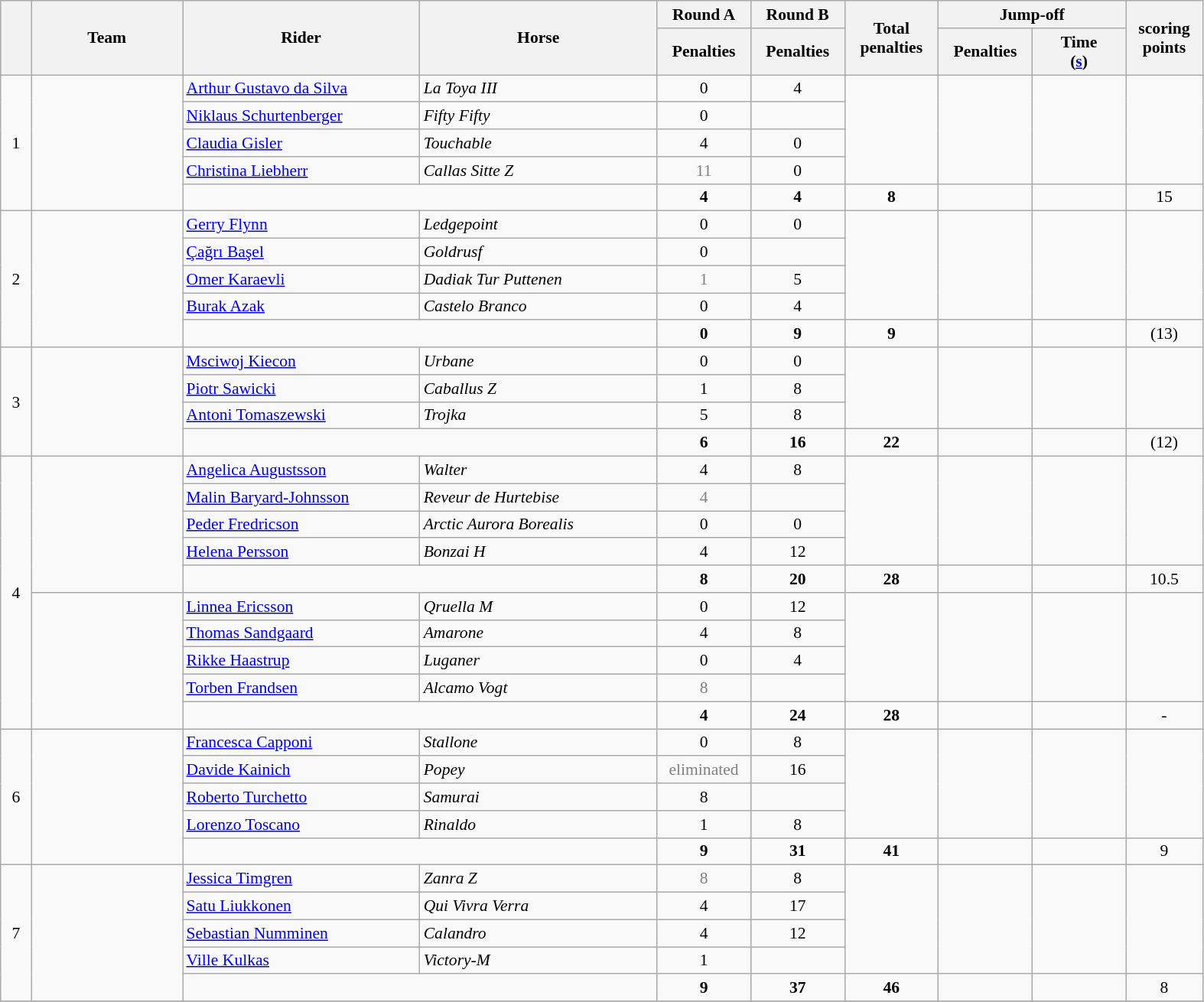<table class="wikitable" style="font-size: 90%">
<tr>
<th rowspan=2 width=20></th>
<th rowspan=2 width=125>Team</th>
<th rowspan=2 width=200>Rider</th>
<th rowspan=2 width=200>Horse</th>
<th>Round A</th>
<th>Round B</th>
<th rowspan=2 width=75>Total penalties</th>
<th colspan=2>Jump-off</th>
<th rowspan=2 width=60>scoring<br>points</th>
</tr>
<tr>
<th width=75>Penalties</th>
<th width=75>Penalties</th>
<th width=75>Penalties</th>
<th width=75>Time<br>(<a href='#'>s</a>)</th>
</tr>
<tr>
<td rowspan=5 align=center>1</td>
<td rowspan=5></td>
<td><a href='#'>Arthur Gustavo da Silva</a></td>
<td><em>La Toya III</em></td>
<td align=center>0</td>
<td align=center>4</td>
<td rowspan=4></td>
<td rowspan=4></td>
<td rowspan=4></td>
<td rowspan=4></td>
</tr>
<tr>
<td><a href='#'>Niklaus Schurtenberger</a></td>
<td><em>Fifty Fifty</em></td>
<td align=center>0</td>
<td align=center></td>
</tr>
<tr>
<td><a href='#'>Claudia Gisler</a></td>
<td><em>Touchable</em></td>
<td align=center>4</td>
<td align=center>0</td>
</tr>
<tr>
<td><a href='#'>Christina Liebherr</a></td>
<td><em>Callas Sitte Z</em></td>
<td align=center style=color:gray>11</td>
<td align=center>0</td>
</tr>
<tr>
<td colspan=2></td>
<td align=center><strong>4</strong></td>
<td align=center><strong>4</strong></td>
<td align=center><strong>8</strong></td>
<td></td>
<td></td>
<td align=center>15</td>
</tr>
<tr>
<td rowspan=5 align=center>2</td>
<td rowspan=5></td>
<td><a href='#'>Gerry Flynn</a></td>
<td><em>Ledgepoint</em></td>
<td align=center>0</td>
<td align=center>0</td>
<td rowspan=4></td>
<td rowspan=4></td>
<td rowspan=4></td>
</tr>
<tr>
<td><a href='#'>Çağrı Başel</a></td>
<td><em>Goldrusf</em></td>
<td align=center>0</td>
<td align=center></td>
</tr>
<tr>
<td><a href='#'>Omer Karaevli</a></td>
<td><em>Dadiak Tur Puttenen</em></td>
<td align=center style=color:gray>1</td>
<td align=center>5</td>
</tr>
<tr>
<td><a href='#'>Burak Azak</a></td>
<td><em>Castelo Branco</em></td>
<td align=center>0</td>
<td align=center>4</td>
</tr>
<tr>
<td colspan=2></td>
<td align=center><strong>0</strong></td>
<td align=center><strong>9</strong></td>
<td align=center><strong>9</strong></td>
<td></td>
<td></td>
<td align=center>(13)</td>
</tr>
<tr>
<td rowspan=4 align=center>3</td>
<td rowspan=4></td>
<td><a href='#'>Msciwoj Kiecon</a></td>
<td><em>Urbane</em></td>
<td align=center>0</td>
<td align=center>0</td>
<td rowspan=3></td>
<td rowspan=3></td>
<td rowspan=3></td>
<td rowspan=3></td>
</tr>
<tr>
<td><a href='#'>Piotr Sawicki</a></td>
<td><em>Caballus Z</em></td>
<td align=center>1</td>
<td align=center>8</td>
</tr>
<tr>
<td><a href='#'>Antoni Tomaszewski</a></td>
<td><em>Trojka</em></td>
<td align=center>5</td>
<td align=center>8</td>
</tr>
<tr>
<td colspan=2></td>
<td align=center><strong>6</strong></td>
<td align=center><strong>16</strong></td>
<td align=center><strong>22</strong></td>
<td></td>
<td></td>
<td align=center>(12)</td>
</tr>
<tr>
<td rowspan=10 align=center>4</td>
<td rowspan=5></td>
<td><a href='#'>Angelica Augustsson</a></td>
<td><em>Walter</em></td>
<td align=center>4</td>
<td align=center>8</td>
<td rowspan=4></td>
<td rowspan=4></td>
<td rowspan=4></td>
<td rowspan=4></td>
</tr>
<tr>
<td><a href='#'>Malin Baryard-Johnsson</a></td>
<td><em>Reveur de Hurtebise</em></td>
<td align=center style=color:gray>4</td>
<td align=center></td>
</tr>
<tr>
<td><a href='#'>Peder Fredricson</a></td>
<td><em>Arctic Aurora Borealis</em></td>
<td align=center>0</td>
<td align=center>0</td>
</tr>
<tr>
<td><a href='#'>Helena Persson</a></td>
<td><em>Bonzai H</em></td>
<td align=center>4</td>
<td align=center>12</td>
</tr>
<tr>
<td colspan=2></td>
<td align=center><strong>8</strong></td>
<td align=center><strong>20</strong></td>
<td align=center><strong>28</strong></td>
<td></td>
<td></td>
<td align=center>10.5</td>
</tr>
<tr>
<td rowspan=5></td>
<td><a href='#'>Linnea Ericsson</a></td>
<td><em>Qruella M</em></td>
<td align=center>0</td>
<td align=center>12</td>
<td rowspan=4></td>
<td rowspan=4></td>
<td rowspan=4></td>
<td rowspan=4></td>
</tr>
<tr>
<td><a href='#'>Thomas Sandgaard</a></td>
<td><em>Amarone</em></td>
<td align=center>4</td>
<td align=center>8</td>
</tr>
<tr>
<td><a href='#'>Rikke Haastrup</a></td>
<td><em>Luganer</em></td>
<td align=center>0</td>
<td align=center>4</td>
</tr>
<tr>
<td><a href='#'>Torben Frandsen</a></td>
<td><em>Alcamo Vogt</em></td>
<td align=center style=color:gray>8</td>
<td align=center></td>
</tr>
<tr>
<td colspan=2></td>
<td align=center><strong>4</strong></td>
<td align=center><strong>24</strong></td>
<td align=center><strong>28</strong></td>
<td></td>
<td></td>
<td align=center>-</td>
</tr>
<tr>
<td rowspan=5 align=center>6</td>
<td rowspan=5></td>
<td><a href='#'>Francesca Capponi</a></td>
<td><em>Stallone</em></td>
<td align=center>0</td>
<td align=center>8</td>
<td rowspan=4></td>
<td rowspan=4></td>
<td rowspan=4></td>
<td rowspan=4></td>
</tr>
<tr>
<td><a href='#'>Davide Kainich</a></td>
<td><em>Popey</em></td>
<td align=center style=color:gray>eliminated</td>
<td align=center>16</td>
</tr>
<tr>
<td><a href='#'>Roberto Turchetto</a></td>
<td><em>Samurai</em></td>
<td align=center>8</td>
<td align=center></td>
</tr>
<tr>
<td><a href='#'>Lorenzo Toscano</a></td>
<td><em>Rinaldo</em></td>
<td align=center>1</td>
<td align=center>8</td>
</tr>
<tr>
<td colspan=2></td>
<td align=center><strong>9</strong></td>
<td align=center><strong>31</strong></td>
<td align=center><strong>41</strong></td>
<td></td>
<td></td>
<td align=center>9</td>
</tr>
<tr>
<td rowspan=5 align=center>7</td>
<td rowspan=5></td>
<td><a href='#'>Jessica Timgren</a></td>
<td><em>Zanra Z</em></td>
<td align=center style=color:gray>8</td>
<td align=center>8</td>
<td rowspan=4></td>
<td rowspan=4></td>
<td rowspan=4></td>
<td rowspan=4></td>
</tr>
<tr>
<td><a href='#'>Satu Liukkonen</a></td>
<td><em>Qui Vivra Verra</em></td>
<td align=center>4</td>
<td align=center>17</td>
</tr>
<tr>
<td><a href='#'>Sebastian Numminen</a></td>
<td><em>Calandro</em></td>
<td align=center>4</td>
<td align=center>12</td>
</tr>
<tr>
<td><a href='#'>Ville Kulkas</a></td>
<td><em>Victory-M</em></td>
<td align=center>1</td>
<td align=center></td>
</tr>
<tr>
<td colspan=2></td>
<td align=center><strong>9</strong></td>
<td align=center><strong>37</strong></td>
<td align=center><strong>46</strong></td>
<td></td>
<td></td>
<td align=center>8</td>
</tr>
<tr>
</tr>
</table>
